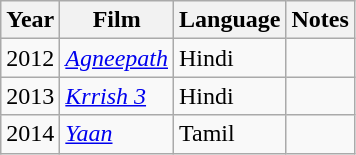<table class="wikitable sortable">
<tr>
<th>Year</th>
<th>Film</th>
<th>Language</th>
<th>Notes</th>
</tr>
<tr>
<td>2012</td>
<td><em><a href='#'>Agneepath</a></em></td>
<td>Hindi</td>
<td></td>
</tr>
<tr>
<td>2013</td>
<td><em><a href='#'>Krrish 3</a></em></td>
<td>Hindi</td>
<td></td>
</tr>
<tr>
<td>2014</td>
<td><a href='#'><em>Yaan</em></a></td>
<td>Tamil</td>
<td></td>
</tr>
</table>
